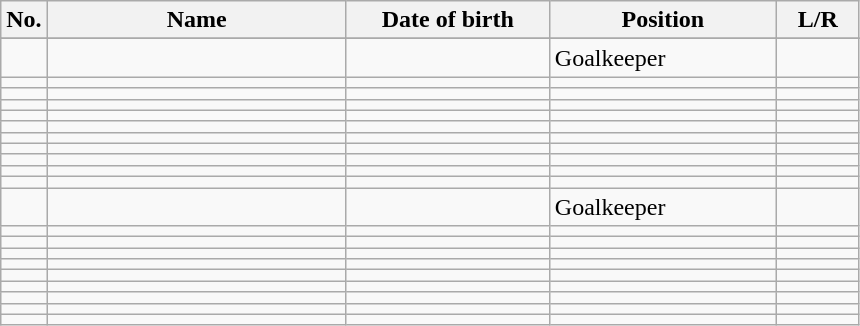<table class="wikitable sortable" style=font-size:100%; text-align:center;>
<tr>
<th>No.</th>
<th style=width:12em>Name</th>
<th style=width:8em>Date of birth</th>
<th style=width:9em>Position</th>
<th style=width:3em>L/R</th>
</tr>
<tr>
</tr>
<tr>
<td></td>
<td align=left></td>
<td align=right></td>
<td>Goalkeeper</td>
<td></td>
</tr>
<tr>
<td></td>
<td align=left></td>
<td align=right></td>
<td></td>
<td></td>
</tr>
<tr>
<td></td>
<td align=left></td>
<td align=right></td>
<td></td>
<td></td>
</tr>
<tr>
<td></td>
<td align=left></td>
<td align=right></td>
<td></td>
<td></td>
</tr>
<tr>
<td></td>
<td align=left></td>
<td align=right></td>
<td></td>
<td></td>
</tr>
<tr>
<td></td>
<td align=left></td>
<td align=right></td>
<td></td>
<td></td>
</tr>
<tr>
<td></td>
<td align=left></td>
<td align=right></td>
<td></td>
<td></td>
</tr>
<tr>
<td></td>
<td align=left></td>
<td align=right></td>
<td></td>
<td></td>
</tr>
<tr>
<td></td>
<td align=left></td>
<td align=right></td>
<td></td>
<td></td>
</tr>
<tr>
<td></td>
<td align=left></td>
<td align=right></td>
<td></td>
<td></td>
</tr>
<tr>
<td></td>
<td align=left></td>
<td align=right></td>
<td></td>
<td></td>
</tr>
<tr>
<td></td>
<td align=left></td>
<td align=right></td>
<td>Goalkeeper</td>
<td></td>
</tr>
<tr>
<td></td>
<td align=left></td>
<td align=right></td>
<td></td>
<td></td>
</tr>
<tr>
<td></td>
<td align=left></td>
<td align=right></td>
<td></td>
<td></td>
</tr>
<tr>
<td></td>
<td align=left></td>
<td align=right></td>
<td></td>
<td></td>
</tr>
<tr>
<td></td>
<td align=left></td>
<td align=right></td>
<td></td>
<td></td>
</tr>
<tr>
<td></td>
<td align=left></td>
<td align=right></td>
<td></td>
<td></td>
</tr>
<tr>
<td></td>
<td align=left></td>
<td align=right></td>
<td></td>
<td></td>
</tr>
<tr>
<td></td>
<td align=left></td>
<td align=right></td>
<td></td>
<td></td>
</tr>
<tr>
<td></td>
<td align=left></td>
<td align=right></td>
<td></td>
<td></td>
</tr>
<tr>
<td></td>
<td align=left></td>
<td align=right></td>
<td></td>
<td></td>
</tr>
</table>
